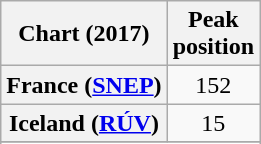<table class="wikitable sortable plainrowheaders" style="text-align:center">
<tr>
<th scope="col">Chart (2017)</th>
<th scope="col">Peak<br> position</th>
</tr>
<tr>
<th scope="row">France (<a href='#'>SNEP</a>)</th>
<td>152</td>
</tr>
<tr>
<th scope="row">Iceland (<a href='#'>RÚV</a>)</th>
<td>15</td>
</tr>
<tr>
</tr>
<tr>
</tr>
<tr>
</tr>
</table>
